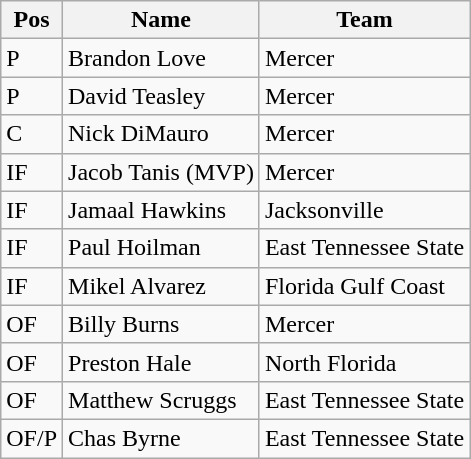<table class=wikitable>
<tr>
<th>Pos</th>
<th>Name</th>
<th>Team</th>
</tr>
<tr>
<td>P</td>
<td>Brandon Love</td>
<td>Mercer</td>
</tr>
<tr>
<td>P</td>
<td>David Teasley</td>
<td>Mercer</td>
</tr>
<tr>
<td>C</td>
<td>Nick DiMauro</td>
<td>Mercer</td>
</tr>
<tr>
<td>IF</td>
<td>Jacob Tanis (MVP)</td>
<td>Mercer</td>
</tr>
<tr>
<td>IF</td>
<td>Jamaal Hawkins</td>
<td>Jacksonville</td>
</tr>
<tr>
<td>IF</td>
<td>Paul Hoilman</td>
<td>East Tennessee State</td>
</tr>
<tr>
<td>IF</td>
<td>Mikel Alvarez</td>
<td>Florida Gulf Coast</td>
</tr>
<tr>
<td>OF</td>
<td>Billy Burns</td>
<td>Mercer</td>
</tr>
<tr>
<td>OF</td>
<td>Preston Hale</td>
<td>North Florida</td>
</tr>
<tr>
<td>OF</td>
<td>Matthew Scruggs</td>
<td>East Tennessee State</td>
</tr>
<tr>
<td>OF/P</td>
<td>Chas Byrne</td>
<td>East Tennessee State</td>
</tr>
</table>
